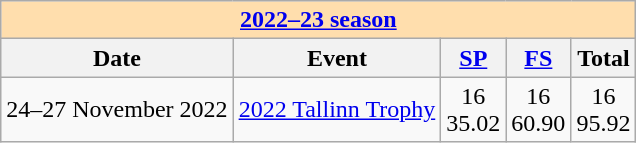<table class="wikitable">
<tr>
<th style="background-color: #ffdead;" colspan=5 align=center><a href='#'><strong>2022–23</strong> season</a></th>
</tr>
<tr>
<th>Date</th>
<th>Event</th>
<th><a href='#'>SP</a></th>
<th><a href='#'>FS</a></th>
<th>Total</th>
</tr>
<tr>
<td>24–27 November 2022</td>
<td><a href='#'>2022 Tallinn Trophy</a></td>
<td align=center>16 <br> 35.02</td>
<td align=center>16 <br> 60.90</td>
<td align=center>16 <br> 95.92</td>
</tr>
</table>
